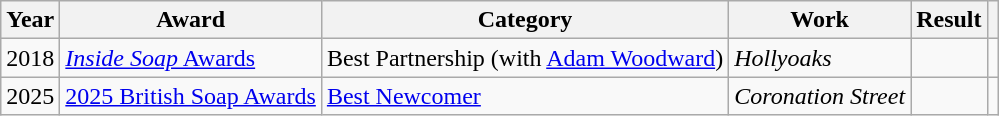<table class="wikitable">
<tr>
<th>Year</th>
<th>Award</th>
<th>Category</th>
<th>Work</th>
<th>Result</th>
<th></th>
</tr>
<tr>
<td>2018</td>
<td><a href='#'><em>Inside Soap</em> Awards</a></td>
<td>Best Partnership (with <a href='#'>Adam Woodward</a>)</td>
<td><em>Hollyoaks</em></td>
<td></td>
<td align="center"></td>
</tr>
<tr>
<td>2025</td>
<td><a href='#'>2025 British Soap Awards</a></td>
<td><a href='#'>Best Newcomer</a></td>
<td><em>Coronation Street</em></td>
<td></td>
<td align="center"></td>
</tr>
</table>
